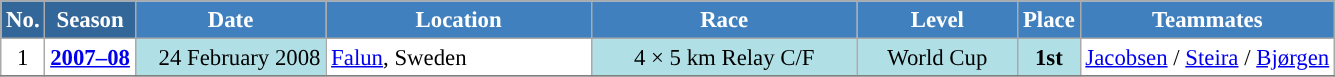<table class="wikitable sortable" style="font-size:95%; text-align:center; border:grey solid 1px; border-collapse:collapse; background:#ffffff;">
<tr style="background:#efefef;">
<th style="background-color:#369; color:white;">No.</th>
<th style="background-color:#369; color:white;">Season</th>
<th style="background-color:#4180be; color:white; width:120px;">Date</th>
<th style="background-color:#4180be; color:white; width:170px;">Location</th>
<th style="background-color:#4180be; color:white; width:170px;">Race</th>
<th style="background-color:#4180be; color:white; width:100px;">Level</th>
<th style="background-color:#4180be; color:white;">Place</th>
<th style="background-color:#4180be; color:white;">Teammates</th>
</tr>
<tr>
<td align=center>1</td>
<td rowspan=1 align=center><strong><a href='#'>2007–08</a></strong></td>
<td bgcolor="#BOEOE6" align=right>24 February 2008</td>
<td align=left> <a href='#'>Falun</a>, Sweden</td>
<td bgcolor="#BOEOE6">4 × 5 km Relay C/F</td>
<td bgcolor="#BOEOE6">World Cup</td>
<td bgcolor="#BOEOE6"><strong>1st</strong></td>
<td><a href='#'>Jacobsen</a> / <a href='#'>Steira</a> / <a href='#'>Bjørgen</a></td>
</tr>
<tr>
</tr>
</table>
